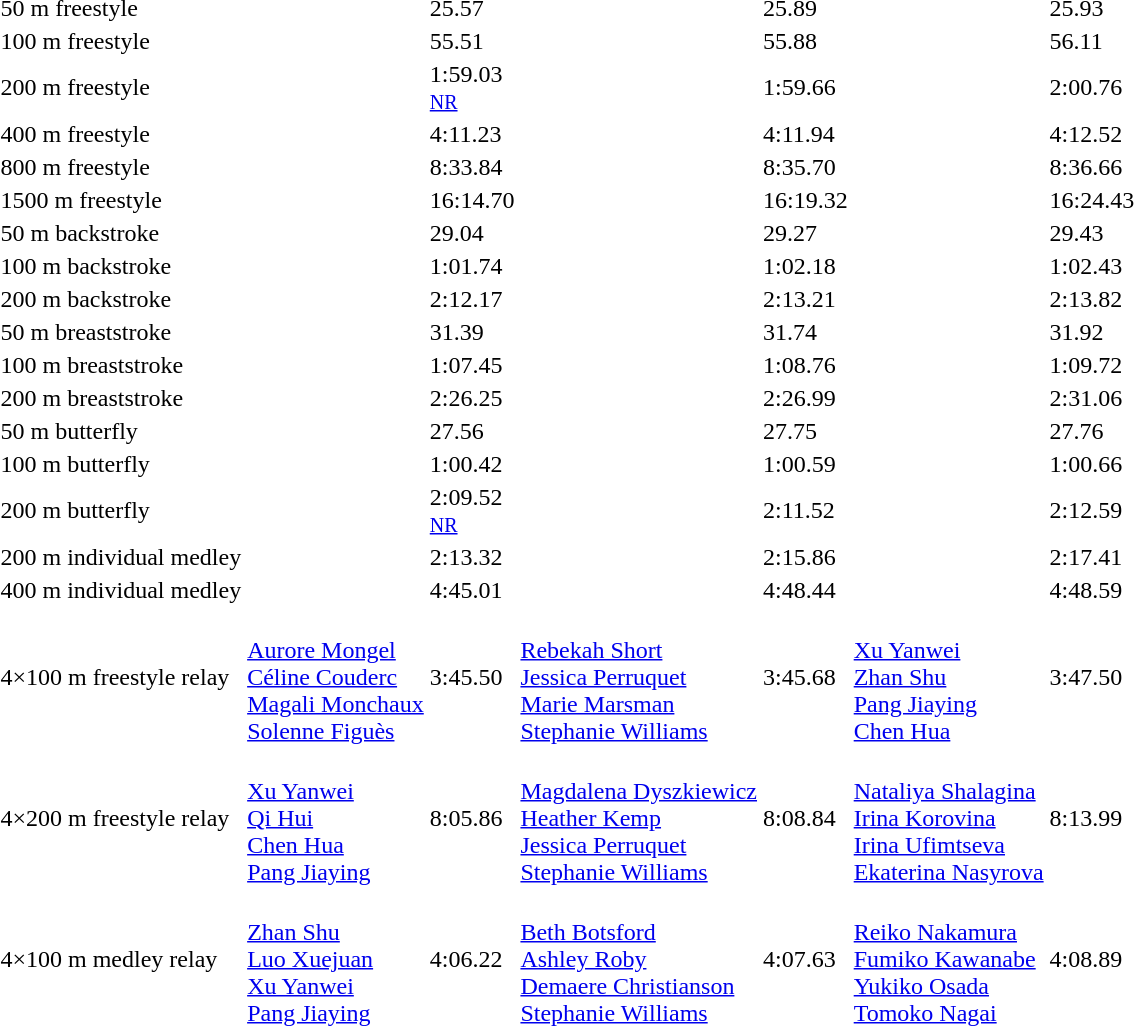<table>
<tr>
<td>50 m freestyle</td>
<td></td>
<td>25.57</td>
<td></td>
<td>25.89</td>
<td></td>
<td>25.93</td>
</tr>
<tr>
<td>100 m freestyle</td>
<td></td>
<td>55.51</td>
<td></td>
<td>55.88</td>
<td></td>
<td>56.11</td>
</tr>
<tr>
<td>200 m freestyle</td>
<td></td>
<td>1:59.03 <small><br><a href='#'>NR</a></small></td>
<td></td>
<td>1:59.66</td>
<td></td>
<td>2:00.76</td>
</tr>
<tr>
<td>400 m freestyle</td>
<td></td>
<td>4:11.23</td>
<td></td>
<td>4:11.94</td>
<td></td>
<td>4:12.52</td>
</tr>
<tr>
<td>800 m freestyle</td>
<td></td>
<td>8:33.84</td>
<td></td>
<td>8:35.70</td>
<td></td>
<td>8:36.66</td>
</tr>
<tr>
<td>1500 m freestyle</td>
<td></td>
<td>16:14.70</td>
<td></td>
<td>16:19.32</td>
<td></td>
<td>16:24.43</td>
</tr>
<tr>
<td>50 m backstroke</td>
<td></td>
<td>29.04</td>
<td></td>
<td>29.27</td>
<td></td>
<td>29.43</td>
</tr>
<tr>
<td>100 m backstroke</td>
<td></td>
<td>1:01.74</td>
<td></td>
<td>1:02.18</td>
<td></td>
<td>1:02.43</td>
</tr>
<tr>
<td>200 m backstroke</td>
<td></td>
<td>2:12.17</td>
<td></td>
<td>2:13.21</td>
<td></td>
<td>2:13.82</td>
</tr>
<tr>
<td>50 m breaststroke</td>
<td></td>
<td>31.39</td>
<td></td>
<td>31.74</td>
<td></td>
<td>31.92</td>
</tr>
<tr>
<td>100 m breaststroke</td>
<td></td>
<td>1:07.45</td>
<td></td>
<td>1:08.76</td>
<td></td>
<td>1:09.72</td>
</tr>
<tr>
<td>200 m breaststroke</td>
<td></td>
<td>2:26.25</td>
<td></td>
<td>2:26.99</td>
<td></td>
<td>2:31.06</td>
</tr>
<tr>
<td>50 m butterfly</td>
<td></td>
<td>27.56</td>
<td></td>
<td>27.75</td>
<td></td>
<td>27.76</td>
</tr>
<tr>
<td>100 m butterfly</td>
<td></td>
<td>1:00.42</td>
<td></td>
<td>1:00.59</td>
<td></td>
<td>1:00.66</td>
</tr>
<tr>
<td>200 m butterfly</td>
<td></td>
<td>2:09.52 <small><br><a href='#'>NR</a></small></td>
<td></td>
<td>2:11.52</td>
<td></td>
<td>2:12.59</td>
</tr>
<tr>
<td>200 m individual medley</td>
<td></td>
<td>2:13.32</td>
<td></td>
<td>2:15.86</td>
<td></td>
<td>2:17.41</td>
</tr>
<tr>
<td>400 m individual medley</td>
<td></td>
<td>4:45.01</td>
<td></td>
<td>4:48.44</td>
<td></td>
<td>4:48.59</td>
</tr>
<tr>
<td>4×100 m freestyle relay</td>
<td><br><a href='#'>Aurore Mongel</a><br><a href='#'>Céline Couderc</a><br><a href='#'>Magali Monchaux</a><br><a href='#'>Solenne Figuès</a></td>
<td>3:45.50</td>
<td><br><a href='#'>Rebekah Short</a><br><a href='#'>Jessica Perruquet</a><br><a href='#'>Marie Marsman</a><br><a href='#'>Stephanie Williams</a></td>
<td>3:45.68</td>
<td><br><a href='#'>Xu Yanwei</a><br><a href='#'>Zhan Shu</a><br><a href='#'>Pang Jiaying</a><br><a href='#'>Chen Hua</a></td>
<td>3:47.50</td>
</tr>
<tr>
<td>4×200 m freestyle relay</td>
<td><br><a href='#'>Xu Yanwei</a><br><a href='#'>Qi Hui</a><br><a href='#'>Chen Hua</a><br><a href='#'>Pang Jiaying</a></td>
<td>8:05.86</td>
<td><br><a href='#'>Magdalena Dyszkiewicz</a><br><a href='#'>Heather Kemp</a><br><a href='#'>Jessica Perruquet</a><br><a href='#'>Stephanie Williams</a></td>
<td>8:08.84</td>
<td><br><a href='#'>Nataliya Shalagina</a><br><a href='#'>Irina Korovina</a><br><a href='#'>Irina Ufimtseva</a><br><a href='#'>Ekaterina Nasyrova</a></td>
<td>8:13.99</td>
</tr>
<tr>
<td>4×100 m medley relay</td>
<td><br><a href='#'>Zhan Shu</a><br><a href='#'>Luo Xuejuan</a><br><a href='#'>Xu Yanwei</a><br><a href='#'>Pang Jiaying</a></td>
<td>4:06.22</td>
<td><br><a href='#'>Beth Botsford</a><br><a href='#'>Ashley Roby</a><br><a href='#'>Demaere Christianson</a><br><a href='#'>Stephanie Williams</a></td>
<td>4:07.63</td>
<td><br><a href='#'>Reiko Nakamura</a><br><a href='#'>Fumiko Kawanabe</a><br><a href='#'>Yukiko Osada</a><br><a href='#'>Tomoko Nagai</a></td>
<td>4:08.89</td>
</tr>
</table>
